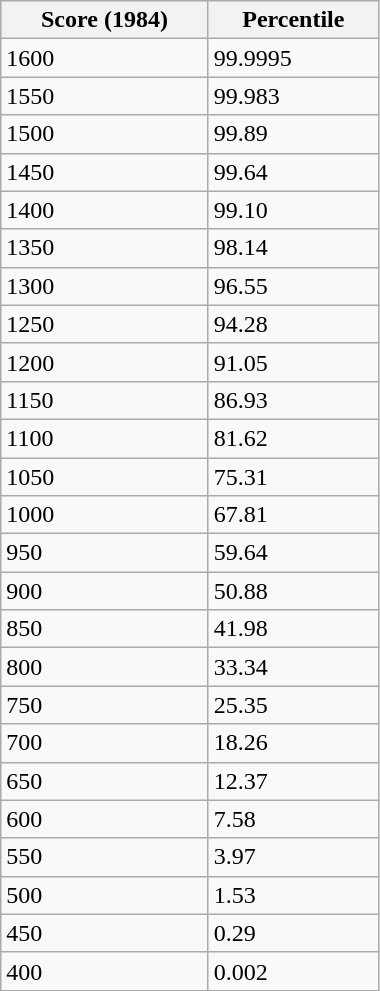<table class="wikitable" style="width: 20%">
<tr>
<th>Score (1984)</th>
<th>Percentile</th>
</tr>
<tr>
<td>1600</td>
<td>99.9995</td>
</tr>
<tr>
<td>1550</td>
<td>99.983</td>
</tr>
<tr>
<td>1500</td>
<td>99.89</td>
</tr>
<tr>
<td>1450</td>
<td>99.64</td>
</tr>
<tr>
<td>1400</td>
<td>99.10</td>
</tr>
<tr>
<td>1350</td>
<td>98.14</td>
</tr>
<tr>
<td>1300</td>
<td>96.55</td>
</tr>
<tr>
<td>1250</td>
<td>94.28</td>
</tr>
<tr>
<td>1200</td>
<td>91.05</td>
</tr>
<tr>
<td>1150</td>
<td>86.93</td>
</tr>
<tr>
<td>1100</td>
<td>81.62</td>
</tr>
<tr>
<td>1050</td>
<td>75.31</td>
</tr>
<tr>
<td>1000</td>
<td>67.81</td>
</tr>
<tr>
<td>950</td>
<td>59.64</td>
</tr>
<tr>
<td>900</td>
<td>50.88</td>
</tr>
<tr>
<td>850</td>
<td>41.98</td>
</tr>
<tr>
<td>800</td>
<td>33.34</td>
</tr>
<tr>
<td>750</td>
<td>25.35</td>
</tr>
<tr>
<td>700</td>
<td>18.26</td>
</tr>
<tr>
<td>650</td>
<td>12.37</td>
</tr>
<tr>
<td>600</td>
<td>7.58</td>
</tr>
<tr>
<td>550</td>
<td>3.97</td>
</tr>
<tr>
<td>500</td>
<td>1.53</td>
</tr>
<tr>
<td>450</td>
<td>0.29</td>
</tr>
<tr>
<td>400</td>
<td>0.002</td>
</tr>
</table>
